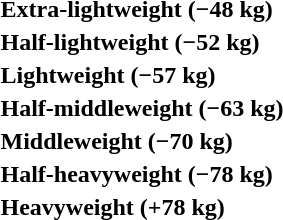<table>
<tr>
<th rowspan=2 style="text-align:left;">Extra-lightweight (−48 kg)</th>
<td rowspan=2></td>
<td rowspan=2></td>
<td></td>
</tr>
<tr>
<td></td>
</tr>
<tr>
<th rowspan=2 style="text-align:left;">Half-lightweight (−52 kg)</th>
<td rowspan=2></td>
<td rowspan=2></td>
<td></td>
</tr>
<tr>
<td></td>
</tr>
<tr>
<th rowspan=2 style="text-align:left;">Lightweight (−57 kg)</th>
<td rowspan=2></td>
<td rowspan=2></td>
<td></td>
</tr>
<tr>
<td></td>
</tr>
<tr>
<th rowspan=2 style="text-align:left;">Half-middleweight (−63 kg)</th>
<td rowspan=2></td>
<td rowspan=2></td>
<td></td>
</tr>
<tr>
<td></td>
</tr>
<tr>
<th rowspan=2 style="text-align:left;">Middleweight (−70 kg)</th>
<td rowspan=2></td>
<td rowspan=2></td>
<td></td>
</tr>
<tr>
<td></td>
</tr>
<tr>
<th rowspan=2 style="text-align:left;">Half-heavyweight (−78 kg)</th>
<td rowspan=2></td>
<td rowspan=2></td>
<td></td>
</tr>
<tr>
<td></td>
</tr>
<tr>
<th rowspan=2 style="text-align:left;">Heavyweight (+78 kg)</th>
<td rowspan=2></td>
<td rowspan=2></td>
<td></td>
</tr>
<tr>
<td></td>
</tr>
</table>
